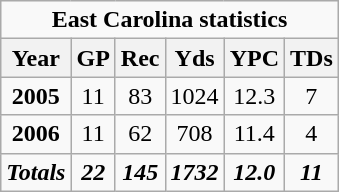<table class="wikitable" style="text-align: center;">
<tr>
<td colspan="6" align=center><strong>East Carolina statistics</strong></td>
</tr>
<tr>
<th>Year</th>
<th>GP</th>
<th>Rec</th>
<th>Yds</th>
<th>YPC</th>
<th>TDs</th>
</tr>
<tr>
<td><strong>2005</strong></td>
<td>11</td>
<td>83</td>
<td>1024</td>
<td>12.3</td>
<td>7</td>
</tr>
<tr>
<td><strong>2006</strong></td>
<td>11</td>
<td>62</td>
<td>708</td>
<td>11.4</td>
<td>4</td>
</tr>
<tr>
<td align=right><strong><em>Totals</em></strong></td>
<td><strong><em>22</em></strong></td>
<td><strong><em>145</em></strong></td>
<td><strong><em>1732</em></strong></td>
<td><strong><em>12.0</em></strong></td>
<td><strong><em>11</em></strong></td>
</tr>
</table>
